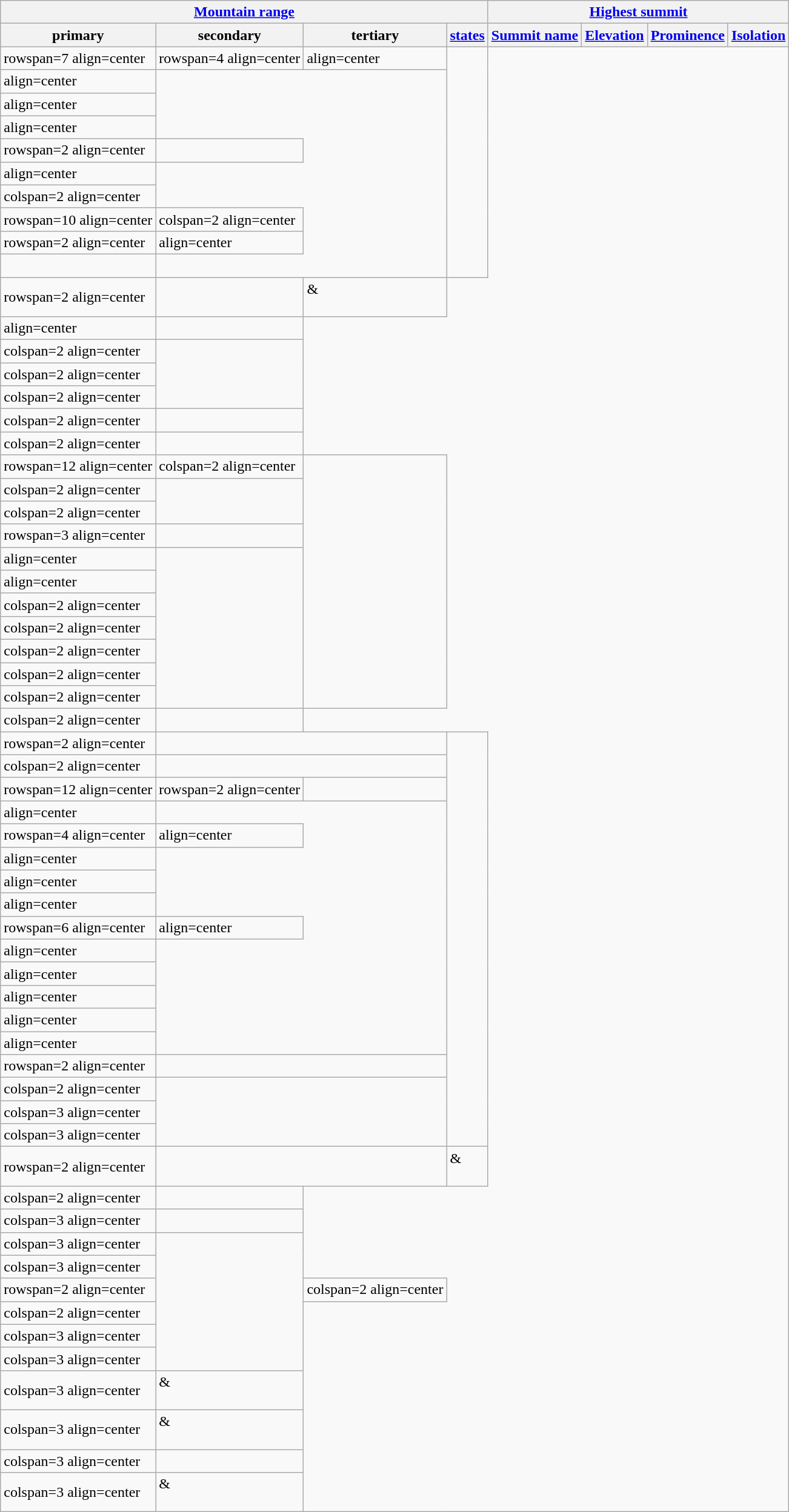<table class=wikitable>
<tr>
<th colspan=4><a href='#'>Mountain range</a></th>
<th colspan=4><a href='#'>Highest summit</a></th>
</tr>
<tr>
<th>primary</th>
<th>secondary</th>
<th>tertiary</th>
<th><a href='#'>states</a></th>
<th><a href='#'>Summit name</a></th>
<th><a href='#'>Elevation</a></th>
<th><a href='#'>Prominence</a></th>
<th><a href='#'>Isolation</a></th>
</tr>
<tr>
<td>rowspan=7 align=center</td>
<td>rowspan=4 align=center</td>
<td>align=center</td>
<td rowspan=10><br>
</td>
</tr>
<tr>
<td>align=center<br>
</td>
</tr>
<tr>
<td>align=center<br>
</td>
</tr>
<tr>
<td>align=center<br>
</td>
</tr>
<tr>
<td>rowspan=2 align=center</td>
<td><br>
</td>
</tr>
<tr>
<td>align=center<br>
</td>
</tr>
<tr>
<td>colspan=2 align=center<br>
</td>
</tr>
<tr>
<td>rowspan=10 align=center</td>
<td>colspan=2 align=center<br>
</td>
</tr>
<tr>
<td>rowspan=2 align=center</td>
<td>align=center<br>
</td>
</tr>
<tr>
<td><br>
</td>
</tr>
<tr>
<td>rowspan=2 align=center</td>
<td></td>
<td> &<br><br>
</td>
</tr>
<tr>
<td>align=center</td>
<td><br>
</td>
</tr>
<tr>
<td>colspan=2 align=center</td>
<td rowspan=3><br>
</td>
</tr>
<tr>
<td>colspan=2 align=center<br>
</td>
</tr>
<tr>
<td>colspan=2 align=center<br>
</td>
</tr>
<tr>
<td>colspan=2 align=center</td>
<td><br>
</td>
</tr>
<tr>
<td>colspan=2 align=center</td>
<td><br>
</td>
</tr>
<tr>
<td>rowspan=12 align=center</td>
<td>colspan=2 align=center</td>
<td rowspan=11><br>
</td>
</tr>
<tr>
<td>colspan=2 align=center<br>
</td>
</tr>
<tr>
<td>colspan=2 align=center<br>
</td>
</tr>
<tr>
<td>rowspan=3 align=center</td>
<td><br>
</td>
</tr>
<tr>
<td>align=center<br>
</td>
</tr>
<tr>
<td>align=center<br>
</td>
</tr>
<tr>
<td>colspan=2 align=center<br>
</td>
</tr>
<tr>
<td>colspan=2 align=center<br>
</td>
</tr>
<tr>
<td>colspan=2 align=center<br>
</td>
</tr>
<tr>
<td>colspan=2 align=center<br>
</td>
</tr>
<tr>
<td>colspan=2 align=center<br>
</td>
</tr>
<tr>
<td>colspan=2 align=center</td>
<td><br>
</td>
</tr>
<tr>
<td>rowspan=2 align=center</td>
<td colspan=2></td>
<td rowspan=18><br>
</td>
</tr>
<tr>
<td>colspan=2 align=center<br>
</td>
</tr>
<tr>
<td>rowspan=12 align=center</td>
<td>rowspan=2 align=center</td>
<td><br>
</td>
</tr>
<tr>
<td>align=center<br>
</td>
</tr>
<tr>
<td>rowspan=4 align=center</td>
<td>align=center<br>
</td>
</tr>
<tr>
<td>align=center<br>
</td>
</tr>
<tr>
<td>align=center<br>
</td>
</tr>
<tr>
<td>align=center<br>
</td>
</tr>
<tr>
<td>rowspan=6 align=center</td>
<td>align=center<br>
</td>
</tr>
<tr>
<td>align=center<br>
</td>
</tr>
<tr>
<td>align=center<br>
</td>
</tr>
<tr>
<td>align=center<br>
</td>
</tr>
<tr>
<td>align=center<br>
</td>
</tr>
<tr>
<td>align=center<br>
</td>
</tr>
<tr>
<td>rowspan=2 align=center</td>
<td colspan=2><br>
</td>
</tr>
<tr>
<td>colspan=2 align=center<br>
</td>
</tr>
<tr>
<td>colspan=3 align=center<br>
</td>
</tr>
<tr>
<td>colspan=3 align=center<br>
</td>
</tr>
<tr>
<td>rowspan=2 align=center</td>
<td colspan=2></td>
<td> &<br><br>
</td>
</tr>
<tr>
<td>colspan=2 align=center</td>
<td><br>
</td>
</tr>
<tr>
<td>colspan=3 align=center</td>
<td><br>
</td>
</tr>
<tr>
<td>colspan=3 align=center</td>
<td rowspan=6><br>
</td>
</tr>
<tr>
<td>colspan=3 align=center<br>
</td>
</tr>
<tr>
<td>rowspan=2 align=center</td>
<td>colspan=2 align=center<br>
</td>
</tr>
<tr>
<td>colspan=2 align=center<br>
</td>
</tr>
<tr>
<td>colspan=3 align=center<br>
</td>
</tr>
<tr>
<td>colspan=3 align=center<br>
</td>
</tr>
<tr>
<td>colspan=3 align=center</td>
<td> &<br><br>
</td>
</tr>
<tr>
<td>colspan=3 align=center</td>
<td> &<br><br>
</td>
</tr>
<tr>
<td>colspan=3 align=center</td>
<td><br>
</td>
</tr>
<tr>
<td>colspan=3 align=center</td>
<td> &<br><br>
</td>
</tr>
</table>
